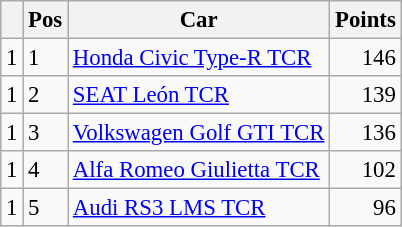<table class="wikitable" style="font-size: 95%;">
<tr>
<th></th>
<th>Pos</th>
<th>Car</th>
<th>Points</th>
</tr>
<tr>
<td align="left"> 1</td>
<td>1</td>
<td><a href='#'>Honda Civic Type-R TCR</a></td>
<td align="right">146</td>
</tr>
<tr>
<td align="left"> 1</td>
<td>2</td>
<td><a href='#'>SEAT León TCR</a></td>
<td align="right">139</td>
</tr>
<tr>
<td align="left"> 1</td>
<td>3</td>
<td><a href='#'>Volkswagen Golf GTI TCR</a></td>
<td align="right">136</td>
</tr>
<tr>
<td align="left"> 1</td>
<td>4</td>
<td><a href='#'>Alfa Romeo Giulietta TCR</a></td>
<td align="right">102</td>
</tr>
<tr>
<td align="left"> 1</td>
<td>5</td>
<td><a href='#'>Audi RS3 LMS TCR</a></td>
<td align="right">96</td>
</tr>
</table>
